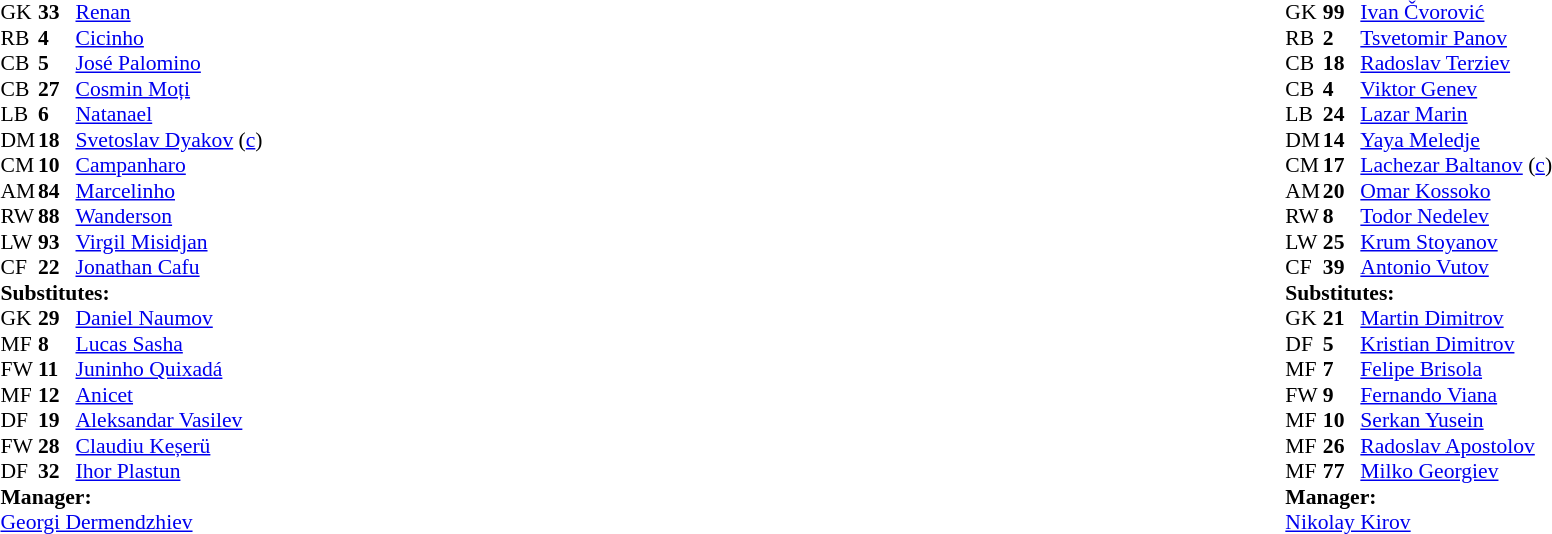<table style="width:100%">
<tr>
<td style="vertical-align:top;width:50%"><br><table style="font-size:90%" cellspacing="0" cellpadding="0">
<tr>
<th width="25"></th>
<th width="25"></th>
</tr>
<tr>
<td>GK</td>
<td><strong>33</strong></td>
<td> <a href='#'>Renan</a></td>
</tr>
<tr>
<td>RB</td>
<td><strong>4</strong></td>
<td> <a href='#'>Cicinho</a></td>
</tr>
<tr>
<td>CB</td>
<td><strong>5</strong></td>
<td> <a href='#'>José Palomino</a></td>
</tr>
<tr>
<td>CB</td>
<td><strong>27</strong></td>
<td> <a href='#'>Cosmin Moți</a></td>
<td></td>
</tr>
<tr>
<td>LB</td>
<td><strong>6</strong></td>
<td> <a href='#'>Natanael</a></td>
</tr>
<tr>
<td>DM</td>
<td><strong>18</strong></td>
<td> <a href='#'>Svetoslav Dyakov</a> (<a href='#'>c</a>)</td>
</tr>
<tr>
<td>CM</td>
<td><strong>10</strong></td>
<td> <a href='#'>Campanharo</a></td>
<td></td>
<td></td>
</tr>
<tr>
<td>AM</td>
<td><strong>84</strong></td>
<td> <a href='#'>Marcelinho</a></td>
<td></td>
<td></td>
</tr>
<tr>
<td>RW</td>
<td><strong>88</strong></td>
<td> <a href='#'>Wanderson</a></td>
</tr>
<tr>
<td>LW</td>
<td><strong>93</strong></td>
<td> <a href='#'>Virgil Misidjan</a></td>
</tr>
<tr>
<td>CF</td>
<td><strong>22</strong></td>
<td> <a href='#'>Jonathan Cafu</a></td>
<td></td>
<td></td>
</tr>
<tr>
<td colspan=4><strong>Substitutes:</strong></td>
</tr>
<tr>
<td>GK</td>
<td><strong>29</strong></td>
<td> <a href='#'>Daniel Naumov</a></td>
</tr>
<tr>
<td>MF</td>
<td><strong>8</strong></td>
<td> <a href='#'>Lucas Sasha</a></td>
</tr>
<tr>
<td>FW</td>
<td><strong>11</strong></td>
<td> <a href='#'>Juninho Quixadá</a></td>
<td></td>
<td></td>
</tr>
<tr>
<td>MF</td>
<td><strong>12</strong></td>
<td> <a href='#'>Anicet</a></td>
<td></td>
<td></td>
</tr>
<tr>
<td>DF</td>
<td><strong>19</strong></td>
<td> <a href='#'>Aleksandar Vasilev</a></td>
</tr>
<tr>
<td>FW</td>
<td><strong>28</strong></td>
<td> <a href='#'>Claudiu Keșerü</a></td>
<td></td>
<td></td>
</tr>
<tr>
<td>DF</td>
<td><strong>32</strong></td>
<td> <a href='#'>Ihor Plastun</a></td>
</tr>
<tr>
<td colspan=4><strong>Manager:</strong></td>
</tr>
<tr>
<td colspan="4"> <a href='#'>Georgi Dermendzhiev</a></td>
</tr>
</table>
</td>
<td valign="top"></td>
<td valign="top" width="50%"><br><table cellspacing="0" cellpadding="0" style="font-size:90%;margin:auto">
<tr>
<th width="25"></th>
<th width="25"></th>
</tr>
<tr>
<td>GK</td>
<td><strong>99</strong></td>
<td> <a href='#'>Ivan Čvorović</a></td>
<td></td>
</tr>
<tr>
<td>RB</td>
<td><strong>2</strong></td>
<td> <a href='#'>Tsvetomir Panov</a></td>
</tr>
<tr>
<td>CB</td>
<td><strong>18</strong></td>
<td> <a href='#'>Radoslav Terziev</a></td>
</tr>
<tr>
<td>CB</td>
<td><strong>4</strong></td>
<td> <a href='#'>Viktor Genev</a></td>
<td></td>
</tr>
<tr>
<td>LB</td>
<td><strong>24</strong></td>
<td> <a href='#'>Lazar Marin</a></td>
</tr>
<tr>
<td>DM</td>
<td><strong>14</strong></td>
<td> <a href='#'>Yaya Meledje</a></td>
</tr>
<tr>
<td>CM</td>
<td><strong>17</strong></td>
<td> <a href='#'>Lachezar Baltanov</a> (<a href='#'>c</a>)</td>
</tr>
<tr>
<td>AM</td>
<td><strong>20</strong></td>
<td> <a href='#'>Omar Kossoko</a></td>
<td></td>
<td></td>
</tr>
<tr>
<td>RW</td>
<td><strong>8</strong></td>
<td> <a href='#'>Todor Nedelev</a></td>
</tr>
<tr>
<td>LW</td>
<td><strong>25</strong></td>
<td> <a href='#'>Krum Stoyanov</a></td>
<td></td>
<td></td>
</tr>
<tr>
<td>CF</td>
<td><strong>39</strong></td>
<td> <a href='#'>Antonio Vutov</a></td>
<td></td>
<td></td>
</tr>
<tr>
<td colspan=4><strong>Substitutes:</strong></td>
</tr>
<tr>
<td>GK</td>
<td><strong>21</strong></td>
<td> <a href='#'>Martin Dimitrov</a></td>
</tr>
<tr>
<td>DF</td>
<td><strong>5</strong></td>
<td> <a href='#'>Kristian Dimitrov</a></td>
</tr>
<tr>
<td>MF</td>
<td><strong>7</strong></td>
<td> <a href='#'>Felipe Brisola</a></td>
<td></td>
<td></td>
</tr>
<tr>
<td>FW</td>
<td><strong>9</strong></td>
<td> <a href='#'>Fernando Viana</a></td>
<td></td>
<td></td>
</tr>
<tr>
<td>MF</td>
<td><strong>10</strong></td>
<td> <a href='#'>Serkan Yusein</a></td>
<td></td>
<td></td>
</tr>
<tr>
<td>MF</td>
<td><strong>26</strong></td>
<td> <a href='#'>Radoslav Apostolov</a></td>
</tr>
<tr>
<td>MF</td>
<td><strong>77</strong></td>
<td> <a href='#'>Milko Georgiev</a></td>
</tr>
<tr>
<td colspan=4><strong>Manager:</strong></td>
</tr>
<tr>
<td colspan="4"> <a href='#'>Nikolay Kirov</a></td>
</tr>
</table>
</td>
</tr>
</table>
